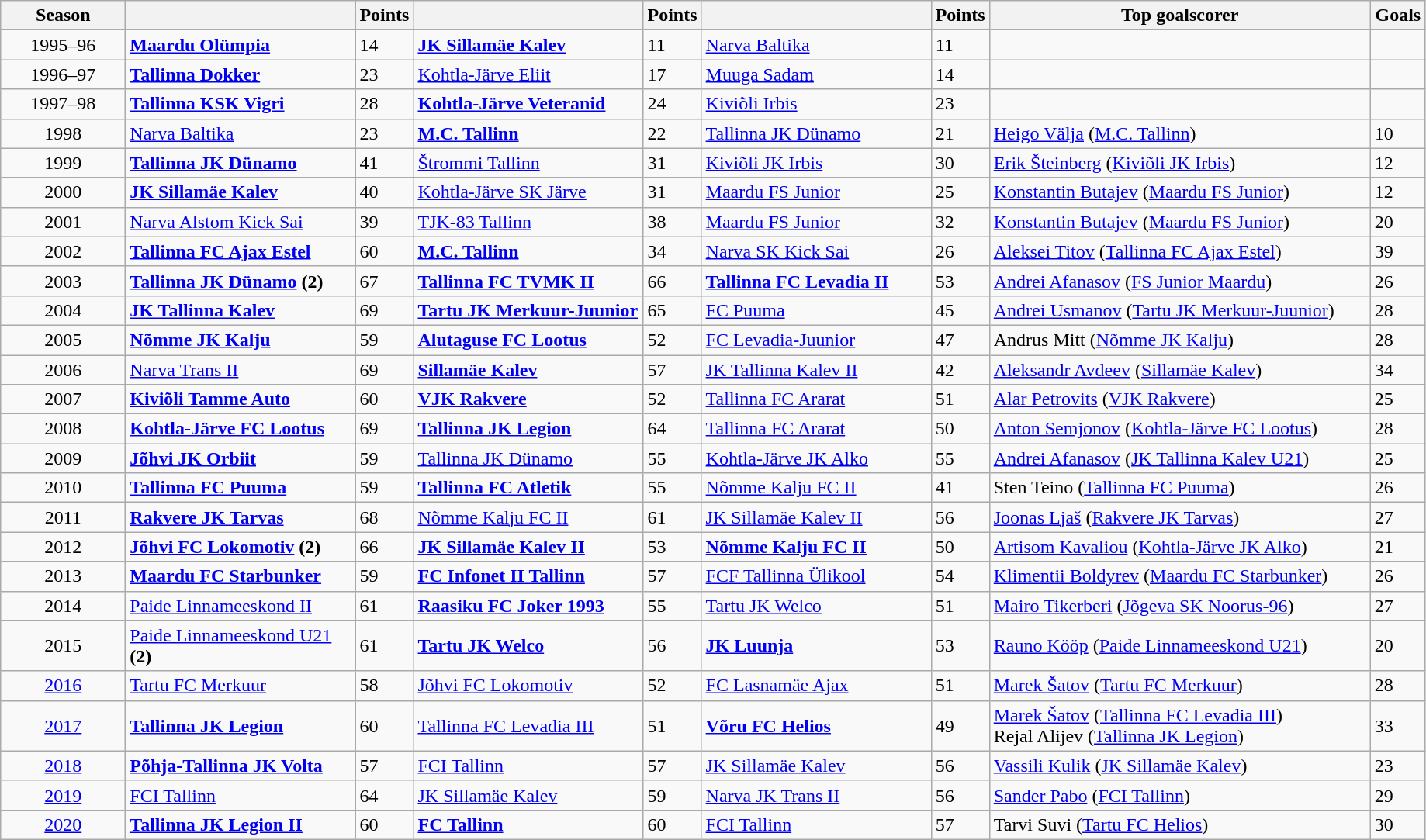<table class="wikitable collapsible">
<tr>
<th width=100px>Season</th>
<th width=190px></th>
<th width=30px>Points</th>
<th width=190px></th>
<th width=30px>Points</th>
<th width=190px></th>
<th width=30px>Points</th>
<th width=320px>Top goalscorer</th>
<th width=40px>Goals</th>
</tr>
<tr>
<td align=center>1995–96</td>
<td><strong><a href='#'>Maardu Olümpia</a></strong></td>
<td>14</td>
<td><strong><a href='#'>JK Sillamäe Kalev</a></strong></td>
<td>11</td>
<td><a href='#'>Narva Baltika</a></td>
<td>11</td>
<td></td>
<td></td>
</tr>
<tr>
<td align=center>1996–97</td>
<td><strong><a href='#'>Tallinna Dokker</a></strong></td>
<td>23</td>
<td><a href='#'>Kohtla-Järve Eliit</a></td>
<td>17</td>
<td><a href='#'>Muuga Sadam</a></td>
<td>14</td>
<td></td>
<td></td>
</tr>
<tr>
<td align=center>1997–98</td>
<td><strong><a href='#'>Tallinna KSK Vigri</a></strong></td>
<td>28</td>
<td><strong><a href='#'>Kohtla-Järve Veteranid</a></strong></td>
<td>24</td>
<td><a href='#'>Kiviõli Irbis</a></td>
<td>23</td>
<td></td>
<td></td>
</tr>
<tr>
<td align=center>1998</td>
<td><a href='#'>Narva Baltika</a></td>
<td>23</td>
<td><strong><a href='#'>M.C. Tallinn</a></strong></td>
<td>22</td>
<td><a href='#'>Tallinna JK Dünamo</a></td>
<td>21</td>
<td> <a href='#'>Heigo Välja</a> (<a href='#'>M.C. Tallinn</a>)</td>
<td>10</td>
</tr>
<tr>
<td align=center>1999</td>
<td><strong><a href='#'>Tallinna JK Dünamo</a></strong></td>
<td>41</td>
<td><a href='#'>Štrommi Tallinn</a></td>
<td>31</td>
<td><a href='#'>Kiviõli JK Irbis</a></td>
<td>30</td>
<td> <a href='#'>Erik Šteinberg</a> (<a href='#'>Kiviõli JK Irbis</a>)</td>
<td>12</td>
</tr>
<tr>
<td align=center>2000</td>
<td><strong><a href='#'>JK Sillamäe Kalev</a></strong></td>
<td>40</td>
<td><a href='#'>Kohtla-Järve SK Järve</a></td>
<td>31</td>
<td><a href='#'>Maardu FS Junior</a></td>
<td>25</td>
<td> <a href='#'>Konstantin Butajev</a> (<a href='#'>Maardu FS Junior</a>)</td>
<td>12</td>
</tr>
<tr>
<td align=center>2001</td>
<td><a href='#'>Narva Alstom Kick Sai</a></td>
<td>39</td>
<td><a href='#'>TJK-83 Tallinn</a></td>
<td>38</td>
<td><a href='#'>Maardu FS Junior</a></td>
<td>32</td>
<td> <a href='#'>Konstantin Butajev</a> (<a href='#'>Maardu FS Junior</a>)</td>
<td>20</td>
</tr>
<tr>
<td align=center>2002</td>
<td><strong><a href='#'>Tallinna FC Ajax Estel</a></strong></td>
<td>60</td>
<td><strong><a href='#'>M.C. Tallinn</a></strong></td>
<td>34</td>
<td><a href='#'>Narva SK Kick Sai</a></td>
<td>26</td>
<td> <a href='#'>Aleksei Titov</a> (<a href='#'>Tallinna FC Ajax Estel</a>)</td>
<td>39</td>
</tr>
<tr>
<td align=center>2003</td>
<td><strong><a href='#'>Tallinna JK Dünamo</a></strong> <strong>(2)</strong></td>
<td>67</td>
<td><strong><a href='#'>Tallinna FC TVMK II</a></strong></td>
<td>66</td>
<td><strong><a href='#'>Tallinna FC Levadia II</a></strong></td>
<td>53</td>
<td> <a href='#'>Andrei Afanasov</a> (<a href='#'>FS Junior Maardu</a>)</td>
<td>26</td>
</tr>
<tr>
<td align=center>2004</td>
<td><strong><a href='#'>JK Tallinna Kalev</a></strong></td>
<td>69</td>
<td><strong><a href='#'>Tartu JK Merkuur-Juunior</a></strong></td>
<td>65</td>
<td><a href='#'>FC Puuma</a></td>
<td>45</td>
<td> <a href='#'>Andrei Usmanov</a> (<a href='#'>Tartu JK Merkuur-Juunior</a>)</td>
<td>28</td>
</tr>
<tr>
<td align=center>2005</td>
<td><strong><a href='#'>Nõmme JK Kalju</a></strong></td>
<td>59</td>
<td><strong><a href='#'>Alutaguse FC Lootus</a></strong></td>
<td>52</td>
<td><a href='#'>FC Levadia-Juunior</a></td>
<td>47</td>
<td> Andrus Mitt (<a href='#'>Nõmme JK Kalju</a>)</td>
<td>28</td>
</tr>
<tr>
<td align=center>2006</td>
<td><a href='#'>Narva Trans II</a></td>
<td>69</td>
<td><strong><a href='#'>Sillamäe Kalev</a></strong></td>
<td>57</td>
<td><a href='#'>JK Tallinna Kalev II</a></td>
<td>42</td>
<td> <a href='#'>Aleksandr Avdeev</a> (<a href='#'>Sillamäe Kalev</a>)</td>
<td>34</td>
</tr>
<tr>
<td align=center>2007</td>
<td><strong><a href='#'>Kiviõli Tamme Auto</a></strong></td>
<td>60</td>
<td><strong><a href='#'>VJK Rakvere</a></strong></td>
<td>52</td>
<td><a href='#'>Tallinna FC Ararat</a></td>
<td>51</td>
<td> <a href='#'>Alar Petrovits</a> (<a href='#'>VJK Rakvere</a>)</td>
<td>25</td>
</tr>
<tr>
<td align=center>2008</td>
<td><strong><a href='#'>Kohtla-Järve FC Lootus</a></strong></td>
<td>69</td>
<td><strong><a href='#'>Tallinna JK Legion</a></strong></td>
<td>64</td>
<td><a href='#'>Tallinna FC Ararat</a></td>
<td>50</td>
<td> <a href='#'>Anton Semjonov</a> (<a href='#'>Kohtla-Järve FC Lootus</a>)</td>
<td>28</td>
</tr>
<tr>
<td align=center>2009</td>
<td><strong><a href='#'>Jõhvi JK Orbiit</a></strong></td>
<td>59</td>
<td><a href='#'>Tallinna JK Dünamo</a></td>
<td>55</td>
<td><a href='#'>Kohtla-Järve JK Alko</a></td>
<td>55</td>
<td> <a href='#'>Andrei Afanasov</a> (<a href='#'>JK Tallinna Kalev U21</a>)</td>
<td>25</td>
</tr>
<tr>
<td align=center>2010</td>
<td><strong><a href='#'>Tallinna FC Puuma</a></strong></td>
<td>59</td>
<td><strong><a href='#'>Tallinna FC Atletik</a></strong></td>
<td>55</td>
<td><a href='#'>Nõmme Kalju FC II</a></td>
<td>41</td>
<td> Sten Teino (<a href='#'>Tallinna FC Puuma</a>)</td>
<td>26</td>
</tr>
<tr>
<td align=center>2011</td>
<td><strong><a href='#'>Rakvere JK Tarvas</a></strong></td>
<td>68</td>
<td><a href='#'>Nõmme Kalju FC II</a></td>
<td>61</td>
<td><a href='#'>JK Sillamäe Kalev II</a></td>
<td>56</td>
<td> <a href='#'>Joonas Ljaš</a> (<a href='#'>Rakvere JK Tarvas</a>)</td>
<td>27</td>
</tr>
<tr>
<td align=center>2012</td>
<td><strong><a href='#'>Jõhvi FC Lokomotiv</a></strong> <strong>(2)</strong></td>
<td>66</td>
<td><strong><a href='#'>JK Sillamäe Kalev II</a></strong></td>
<td>53</td>
<td><strong><a href='#'>Nõmme Kalju FC II</a></strong></td>
<td>50</td>
<td> <a href='#'>Artisom Kavaliou</a> (<a href='#'>Kohtla-Järve JK Alko</a>)</td>
<td>21</td>
</tr>
<tr>
<td align=center>2013</td>
<td><strong><a href='#'>Maardu FC Starbunker</a></strong></td>
<td>59</td>
<td><strong><a href='#'>FC Infonet II Tallinn</a></strong></td>
<td>57</td>
<td><a href='#'>FCF Tallinna Ülikool</a></td>
<td>54</td>
<td> <a href='#'>Klimentii Boldyrev</a> (<a href='#'>Maardu FC Starbunker</a>)</td>
<td>26</td>
</tr>
<tr>
<td align=center>2014</td>
<td><a href='#'>Paide Linnameeskond II</a></td>
<td>61</td>
<td><strong><a href='#'>Raasiku FC Joker 1993</a></strong></td>
<td>55</td>
<td><a href='#'>Tartu JK Welco</a></td>
<td>51</td>
<td> <a href='#'>Mairo Tikerberi</a> (<a href='#'>Jõgeva SK Noorus-96</a>)</td>
<td>27</td>
</tr>
<tr>
<td align=center>2015</td>
<td><a href='#'>Paide Linnameeskond U21</a> <strong>(2)</strong></td>
<td>61</td>
<td><strong><a href='#'>Tartu JK Welco</a></strong></td>
<td>56</td>
<td><strong><a href='#'>JK Luunja</a></strong></td>
<td>53</td>
<td> <a href='#'>Rauno Kööp</a> (<a href='#'>Paide Linnameeskond U21</a>)</td>
<td>20</td>
</tr>
<tr>
<td align=center><a href='#'>2016</a></td>
<td><a href='#'>Tartu FC Merkuur</a></td>
<td>58</td>
<td><a href='#'>Jõhvi FC Lokomotiv</a></td>
<td>52</td>
<td><a href='#'>FC Lasnamäe Ajax</a></td>
<td>51</td>
<td> <a href='#'>Marek Šatov</a> (<a href='#'>Tartu FC Merkuur</a>)</td>
<td>28</td>
</tr>
<tr>
<td align=center><a href='#'>2017</a></td>
<td><strong><a href='#'>Tallinna JK Legion</a></strong></td>
<td>60</td>
<td><a href='#'>Tallinna FC Levadia III</a></td>
<td>51</td>
<td><strong><a href='#'>Võru FC Helios</a></strong></td>
<td>49</td>
<td> <a href='#'>Marek Šatov</a> (<a href='#'>Tallinna FC Levadia III</a>)<br> Rejal Alijev (<a href='#'>Tallinna JK Legion</a>)</td>
<td>33</td>
</tr>
<tr>
<td align=center><a href='#'>2018</a></td>
<td><strong><a href='#'>Põhja-Tallinna JK Volta</a></strong></td>
<td>57</td>
<td><a href='#'>FCI Tallinn</a></td>
<td>57</td>
<td><a href='#'>JK Sillamäe Kalev</a></td>
<td>56</td>
<td> <a href='#'>Vassili Kulik</a> (<a href='#'>JK Sillamäe Kalev</a>)</td>
<td>23</td>
</tr>
<tr>
<td align=center><a href='#'>2019</a></td>
<td><a href='#'>FCI Tallinn</a></td>
<td>64</td>
<td><a href='#'>JK Sillamäe Kalev</a></td>
<td>59</td>
<td><a href='#'>Narva JK Trans II</a></td>
<td>56</td>
<td> <a href='#'>Sander Pabo</a> (<a href='#'>FCI Tallinn</a>)</td>
<td>29</td>
</tr>
<tr>
<td align=center><a href='#'>2020</a></td>
<td><strong><a href='#'>Tallinna JK Legion II</a></strong></td>
<td>60</td>
<td><strong><a href='#'>FC Tallinn</a></strong></td>
<td>60</td>
<td><a href='#'>FCI Tallinn</a></td>
<td>57</td>
<td> Tarvi Suvi (<a href='#'>Tartu FC Helios</a>)</td>
<td>30</td>
</tr>
</table>
